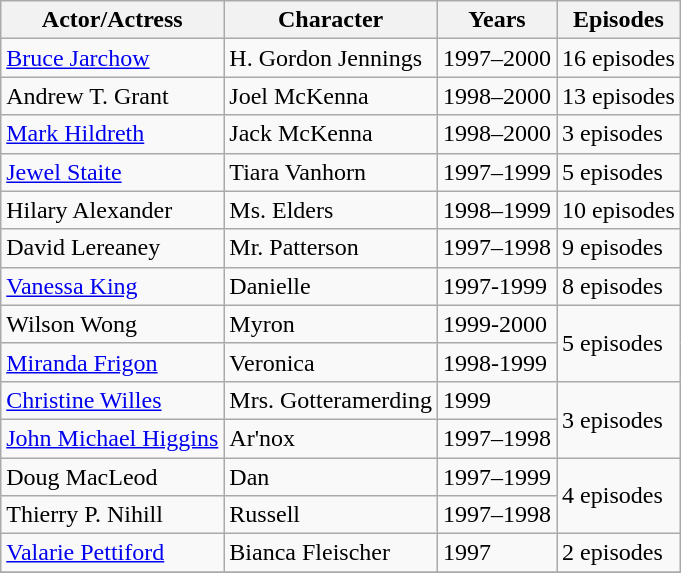<table class="wikitable">
<tr>
<th>Actor/Actress</th>
<th>Character</th>
<th>Years</th>
<th>Episodes</th>
</tr>
<tr>
<td><a href='#'>Bruce Jarchow</a></td>
<td>H. Gordon Jennings</td>
<td>1997–2000</td>
<td>16 episodes</td>
</tr>
<tr>
<td>Andrew T. Grant</td>
<td>Joel McKenna</td>
<td>1998–2000</td>
<td>13 episodes</td>
</tr>
<tr>
<td><a href='#'>Mark Hildreth</a></td>
<td>Jack McKenna</td>
<td>1998–2000</td>
<td>3 episodes</td>
</tr>
<tr>
<td><a href='#'>Jewel Staite</a></td>
<td>Tiara Vanhorn</td>
<td>1997–1999</td>
<td>5 episodes</td>
</tr>
<tr>
<td>Hilary Alexander</td>
<td>Ms. Elders</td>
<td>1998–1999</td>
<td>10 episodes</td>
</tr>
<tr>
<td>David Lereaney</td>
<td>Mr. Patterson</td>
<td>1997–1998</td>
<td>9 episodes</td>
</tr>
<tr>
<td><a href='#'>Vanessa King</a></td>
<td>Danielle</td>
<td>1997-1999</td>
<td>8 episodes</td>
</tr>
<tr>
<td>Wilson Wong</td>
<td>Myron</td>
<td>1999-2000</td>
<td rowspan="2">5 episodes</td>
</tr>
<tr>
<td><a href='#'>Miranda Frigon</a></td>
<td>Veronica</td>
<td>1998-1999</td>
</tr>
<tr>
<td><a href='#'>Christine Willes</a></td>
<td>Mrs. Gotteramerding</td>
<td>1999</td>
<td rowspan="2">3 episodes</td>
</tr>
<tr>
<td><a href='#'>John Michael Higgins</a></td>
<td>Ar'nox</td>
<td>1997–1998</td>
</tr>
<tr>
<td>Doug MacLeod</td>
<td>Dan</td>
<td>1997–1999</td>
<td rowspan="2">4 episodes</td>
</tr>
<tr>
<td>Thierry P. Nihill</td>
<td>Russell</td>
<td>1997–1998</td>
</tr>
<tr>
<td><a href='#'>Valarie Pettiford</a></td>
<td>Bianca Fleischer</td>
<td>1997</td>
<td>2 episodes</td>
</tr>
<tr>
</tr>
</table>
